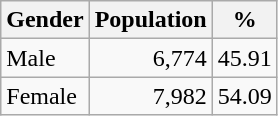<table class="wikitable" style="text-align:right">
<tr>
<th>Gender</th>
<th>Population</th>
<th>%</th>
</tr>
<tr>
<td style="text-align:left">Male</td>
<td>6,774</td>
<td>45.91</td>
</tr>
<tr>
<td style="text-align:left">Female</td>
<td>7,982</td>
<td>54.09</td>
</tr>
</table>
